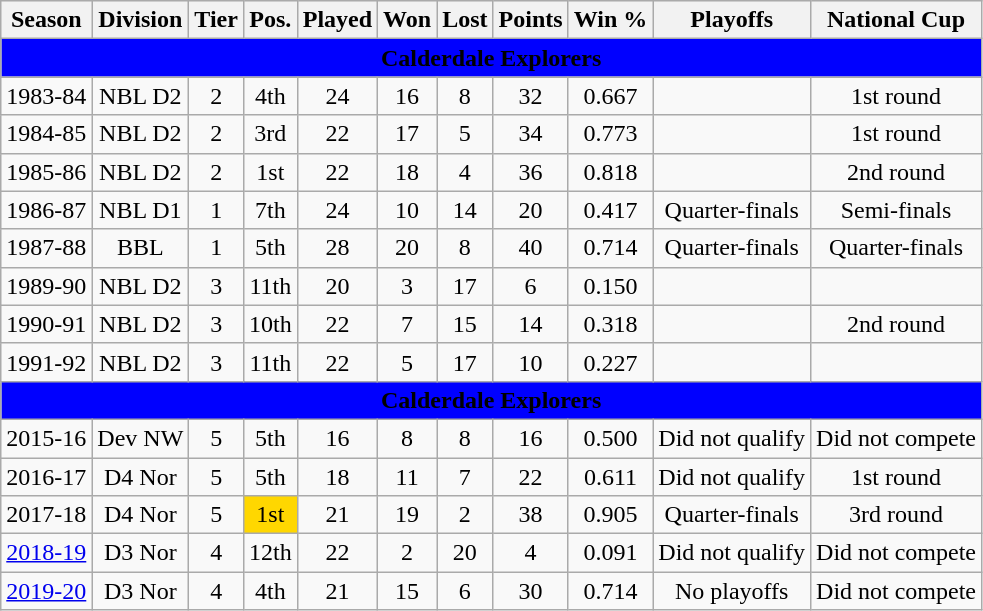<table class="wikitable" style="text-align: center;">
<tr bgcolor="#efefef">
<th>Season</th>
<th>Division</th>
<th>Tier</th>
<th>Pos.</th>
<th>Played</th>
<th>Won</th>
<th>Lost</th>
<th>Points</th>
<th>Win %</th>
<th>Playoffs</th>
<th>National Cup</th>
</tr>
<tr>
<td colspan="14" align=center bgcolor="blue"><span><strong>Calderdale Explorers</strong></span></td>
</tr>
<tr>
<td>1983-84</td>
<td>NBL D2</td>
<td>2</td>
<td>4th</td>
<td>24</td>
<td>16</td>
<td>8</td>
<td>32</td>
<td>0.667</td>
<td></td>
<td>1st round</td>
</tr>
<tr>
<td>1984-85</td>
<td>NBL D2</td>
<td>2</td>
<td>3rd</td>
<td>22</td>
<td>17</td>
<td>5</td>
<td>34</td>
<td>0.773</td>
<td></td>
<td>1st round</td>
</tr>
<tr>
<td>1985-86</td>
<td>NBL D2</td>
<td>2</td>
<td>1st</td>
<td>22</td>
<td>18</td>
<td>4</td>
<td>36</td>
<td>0.818</td>
<td></td>
<td>2nd round</td>
</tr>
<tr>
<td>1986-87</td>
<td>NBL D1</td>
<td>1</td>
<td>7th</td>
<td>24</td>
<td>10</td>
<td>14</td>
<td>20</td>
<td>0.417</td>
<td>Quarter-finals</td>
<td>Semi-finals</td>
</tr>
<tr>
<td>1987-88</td>
<td>BBL</td>
<td>1</td>
<td>5th</td>
<td>28</td>
<td>20</td>
<td>8</td>
<td>40</td>
<td>0.714</td>
<td>Quarter-finals</td>
<td>Quarter-finals</td>
</tr>
<tr>
<td>1989-90</td>
<td>NBL D2</td>
<td>3</td>
<td>11th</td>
<td>20</td>
<td>3</td>
<td>17</td>
<td>6</td>
<td>0.150</td>
<td></td>
<td></td>
</tr>
<tr>
<td>1990-91</td>
<td>NBL D2</td>
<td>3</td>
<td>10th</td>
<td>22</td>
<td>7</td>
<td>15</td>
<td>14</td>
<td>0.318</td>
<td></td>
<td>2nd round</td>
</tr>
<tr>
<td>1991-92</td>
<td>NBL D2</td>
<td>3</td>
<td>11th</td>
<td>22</td>
<td>5</td>
<td>17</td>
<td>10</td>
<td>0.227</td>
<td></td>
<td></td>
</tr>
<tr>
<td colspan="14" align=center bgcolor="blue"><span><strong>Calderdale Explorers</strong></span></td>
</tr>
<tr>
<td>2015-16</td>
<td>Dev NW</td>
<td>5</td>
<td>5th</td>
<td>16</td>
<td>8</td>
<td>8</td>
<td>16</td>
<td>0.500</td>
<td>Did not qualify</td>
<td>Did not compete</td>
</tr>
<tr>
<td>2016-17</td>
<td>D4 Nor</td>
<td>5</td>
<td>5th</td>
<td>18</td>
<td>11</td>
<td>7</td>
<td>22</td>
<td>0.611</td>
<td>Did not qualify</td>
<td>1st round</td>
</tr>
<tr>
<td>2017-18</td>
<td>D4 Nor</td>
<td>5</td>
<td bgcolor=gold>1st</td>
<td>21</td>
<td>19</td>
<td>2</td>
<td>38</td>
<td>0.905</td>
<td>Quarter-finals</td>
<td>3rd round</td>
</tr>
<tr>
<td><a href='#'>2018-19</a></td>
<td>D3 Nor</td>
<td>4</td>
<td>12th</td>
<td>22</td>
<td>2</td>
<td>20</td>
<td>4</td>
<td>0.091</td>
<td>Did not qualify</td>
<td>Did not compete</td>
</tr>
<tr>
<td><a href='#'>2019-20</a></td>
<td>D3 Nor</td>
<td>4</td>
<td>4th</td>
<td>21</td>
<td>15</td>
<td>6</td>
<td>30</td>
<td>0.714</td>
<td>No playoffs</td>
<td>Did not compete</td>
</tr>
</table>
